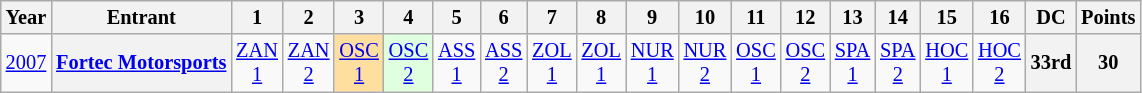<table class="wikitable" style="text-align:center; font-size:85%">
<tr>
<th>Year</th>
<th>Entrant</th>
<th>1</th>
<th>2</th>
<th>3</th>
<th>4</th>
<th>5</th>
<th>6</th>
<th>7</th>
<th>8</th>
<th>9</th>
<th>10</th>
<th>11</th>
<th>12</th>
<th>13</th>
<th>14</th>
<th>15</th>
<th>16</th>
<th>DC</th>
<th>Points</th>
</tr>
<tr>
<td><a href='#'>2007</a></td>
<th nowrap><a href='#'>Fortec Motorsports</a></th>
<td style="background:#;"><a href='#'>ZAN<br>1</a><br></td>
<td style="background:#;"><a href='#'>ZAN<br>2</a><br></td>
<td style="background:#ffdf9f;"><a href='#'>OSC<br>1</a><br></td>
<td style="background:#dfffdf;"><a href='#'>OSC<br>2</a><br></td>
<td style="background:#;"><a href='#'>ASS<br>1</a><br></td>
<td style="background:#;"><a href='#'>ASS<br>2</a><br></td>
<td style="background:#;"><a href='#'>ZOL<br>1</a><br></td>
<td style="background:#;"><a href='#'>ZOL<br>1</a><br></td>
<td style="background:#;"><a href='#'>NUR<br>1</a><br></td>
<td style="background:#;"><a href='#'>NUR<br>2</a><br></td>
<td style="background:#;"><a href='#'>OSC<br>1</a><br></td>
<td style="background:#;"><a href='#'>OSC<br>2</a><br></td>
<td style="background:#;"><a href='#'>SPA<br>1</a><br></td>
<td style="background:#;"><a href='#'>SPA<br>2</a><br></td>
<td style="background:#;"><a href='#'>HOC<br>1</a><br></td>
<td style="background:#;"><a href='#'>HOC<br>2</a><br></td>
<th>33rd</th>
<th>30</th>
</tr>
</table>
